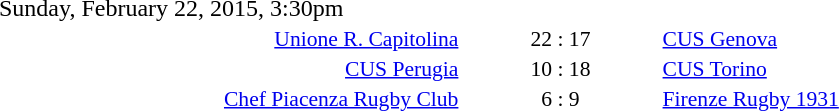<table style="width:70%;" cellspacing="1">
<tr>
<th width=35%></th>
<th width=15%></th>
<th></th>
</tr>
<tr>
<td>Sunday, February 22, 2015, 3:30pm</td>
</tr>
<tr style=font-size:90%>
<td align=right><a href='#'>Unione R. Capitolina</a></td>
<td align=center>22 : 17</td>
<td><a href='#'>CUS Genova</a></td>
</tr>
<tr style=font-size:90%>
<td align=right><a href='#'>CUS Perugia</a></td>
<td align=center>10 : 18</td>
<td><a href='#'>CUS Torino</a></td>
</tr>
<tr style=font-size:90%>
<td align=right><a href='#'>Chef Piacenza Rugby Club</a></td>
<td align=center>6 : 9</td>
<td><a href='#'>Firenze Rugby 1931</a></td>
</tr>
</table>
